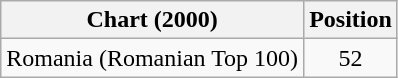<table class="wikitable">
<tr>
<th>Chart (2000)</th>
<th>Position</th>
</tr>
<tr>
<td>Romania (Romanian Top 100)</td>
<td align="center">52</td>
</tr>
</table>
